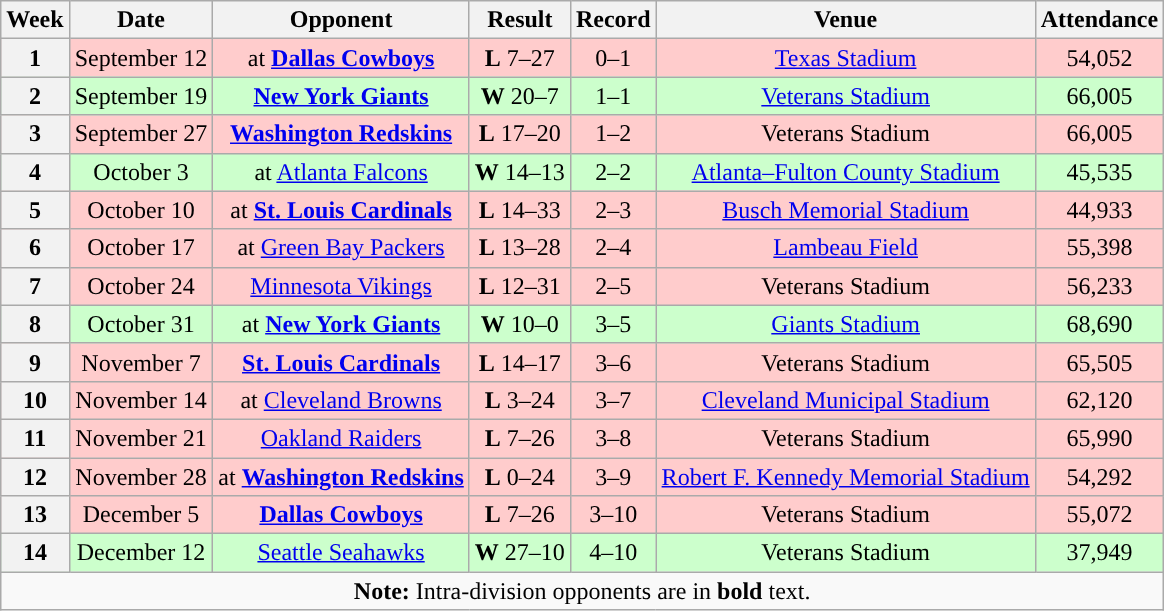<table class="wikitable" style="text-align:center">
<tr>
<th>Week</th>
<th>Date</th>
<th>Opponent</th>
<th>Result</th>
<th>Record</th>
<th>Venue</th>
<th>Attendance</th>
</tr>
<tr style="background:#fcc">
<th>1</th>
<td>September 12</td>
<td>at <strong><a href='#'>Dallas Cowboys</a></strong></td>
<td><strong>L</strong> 7–27</td>
<td>0–1</td>
<td><a href='#'>Texas Stadium</a></td>
<td>54,052</td>
</tr>
<tr style="background:#cfc">
<th>2</th>
<td>September 19</td>
<td><strong><a href='#'>New York Giants</a></strong></td>
<td><strong>W</strong> 20–7</td>
<td>1–1</td>
<td><a href='#'>Veterans Stadium</a></td>
<td>66,005</td>
</tr>
<tr style="background:#fcc">
<th>3</th>
<td>September 27</td>
<td><strong><a href='#'>Washington Redskins</a></strong></td>
<td><strong>L</strong> 17–20 </td>
<td>1–2</td>
<td>Veterans Stadium</td>
<td>66,005</td>
</tr>
<tr style="background:#cfc">
<th>4</th>
<td>October 3</td>
<td>at <a href='#'>Atlanta Falcons</a></td>
<td><strong>W</strong> 14–13</td>
<td>2–2</td>
<td><a href='#'>Atlanta–Fulton County Stadium</a></td>
<td>45,535</td>
</tr>
<tr style="background:#fcc">
<th>5</th>
<td>October 10</td>
<td>at <strong><a href='#'>St. Louis Cardinals</a></strong></td>
<td><strong>L</strong> 14–33</td>
<td>2–3</td>
<td><a href='#'>Busch Memorial Stadium</a></td>
<td>44,933</td>
</tr>
<tr style="background:#fcc">
<th>6</th>
<td>October 17</td>
<td>at <a href='#'>Green Bay Packers</a></td>
<td><strong>L</strong> 13–28</td>
<td>2–4</td>
<td><a href='#'>Lambeau Field</a></td>
<td>55,398</td>
</tr>
<tr style="background:#fcc">
<th>7</th>
<td>October 24</td>
<td><a href='#'>Minnesota Vikings</a></td>
<td><strong>L</strong> 12–31</td>
<td>2–5</td>
<td>Veterans Stadium</td>
<td>56,233</td>
</tr>
<tr style="background:#cfc">
<th>8</th>
<td>October 31</td>
<td>at <strong><a href='#'>New York Giants</a></strong></td>
<td><strong>W</strong> 10–0</td>
<td>3–5</td>
<td><a href='#'>Giants Stadium</a></td>
<td>68,690</td>
</tr>
<tr style="background:#fcc">
<th>9</th>
<td>November 7</td>
<td><strong><a href='#'>St. Louis Cardinals</a></strong></td>
<td><strong>L</strong> 14–17</td>
<td>3–6</td>
<td>Veterans Stadium</td>
<td>65,505</td>
</tr>
<tr style="background: #fcc">
<th>10</th>
<td>November 14</td>
<td>at <a href='#'>Cleveland Browns</a></td>
<td><strong>L</strong> 3–24</td>
<td>3–7</td>
<td><a href='#'>Cleveland Municipal Stadium</a></td>
<td>62,120</td>
</tr>
<tr style="background: #fcc">
<th>11</th>
<td>November 21</td>
<td><a href='#'>Oakland Raiders</a></td>
<td><strong>L</strong> 7–26</td>
<td>3–8</td>
<td>Veterans Stadium</td>
<td>65,990</td>
</tr>
<tr style="background: #fcc">
<th>12</th>
<td>November 28</td>
<td>at <strong><a href='#'>Washington Redskins</a></strong></td>
<td><strong>L</strong> 0–24</td>
<td>3–9</td>
<td><a href='#'>Robert F. Kennedy Memorial Stadium</a></td>
<td>54,292</td>
</tr>
<tr style="background: #fcc">
<th>13</th>
<td>December 5</td>
<td><strong><a href='#'>Dallas Cowboys</a></strong></td>
<td><strong>L</strong> 7–26</td>
<td>3–10</td>
<td>Veterans Stadium</td>
<td>55,072</td>
</tr>
<tr style="background: #cfc">
<th>14</th>
<td>December 12</td>
<td><a href='#'>Seattle Seahawks</a></td>
<td><strong>W</strong> 27–10</td>
<td>4–10</td>
<td>Veterans Stadium</td>
<td>37,949</td>
</tr>
<tr>
<td colspan="8"><strong>Note:</strong> Intra-division opponents are in <strong>bold</strong> text.</td>
</tr>
</table>
